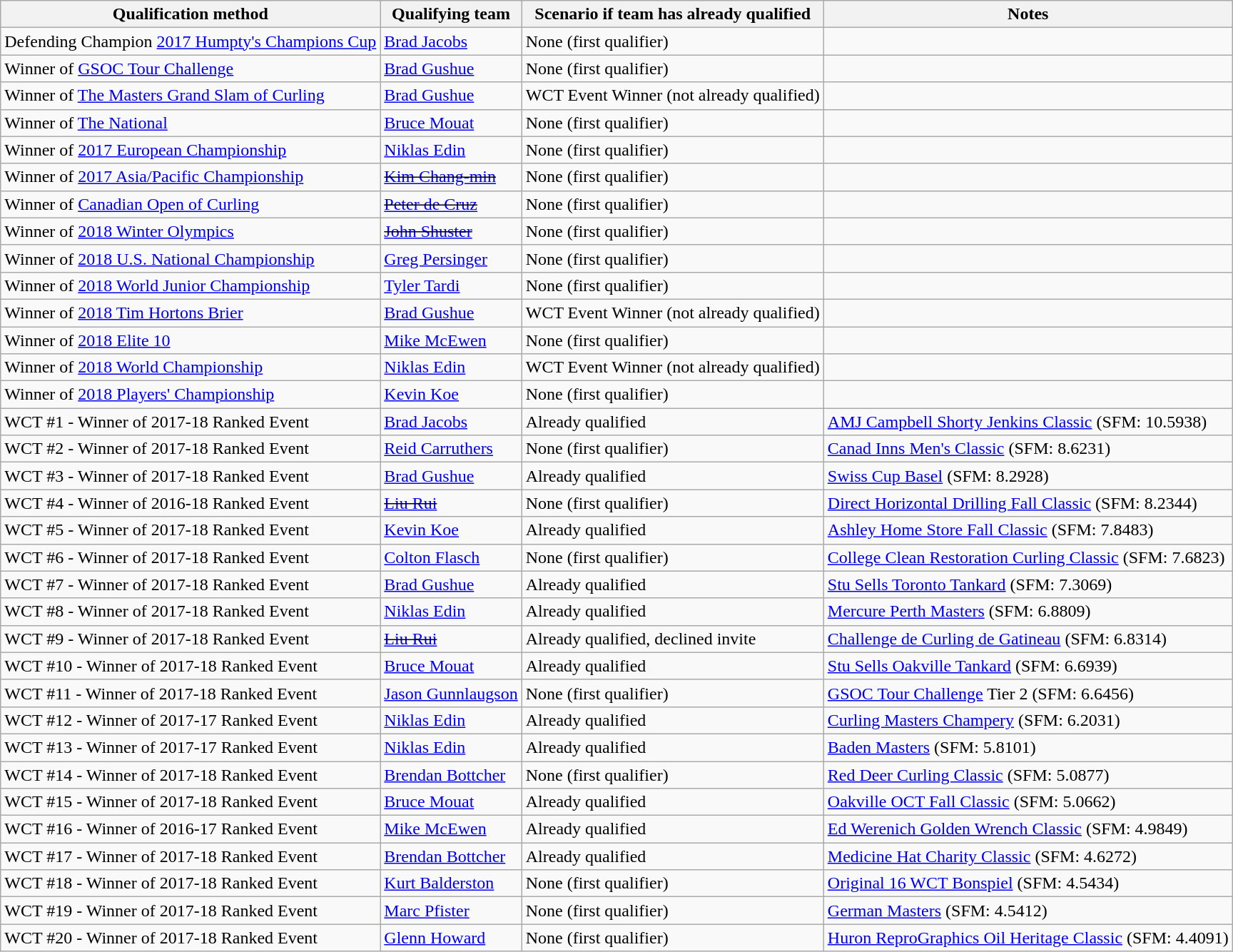<table class="wikitable">
<tr>
<th>Qualification method</th>
<th>Qualifying team</th>
<th>Scenario if team has already qualified</th>
<th>Notes</th>
</tr>
<tr>
<td>Defending Champion <a href='#'>2017 Humpty's Champions Cup</a></td>
<td> <a href='#'>Brad Jacobs</a></td>
<td>None (first qualifier)</td>
<td></td>
</tr>
<tr>
<td>Winner of <a href='#'>GSOC Tour Challenge</a></td>
<td> <a href='#'>Brad Gushue</a></td>
<td>None (first qualifier)</td>
<td></td>
</tr>
<tr>
<td>Winner of <a href='#'>The Masters Grand Slam of Curling</a></td>
<td> <a href='#'>Brad Gushue</a></td>
<td>WCT Event Winner (not already qualified)</td>
<td></td>
</tr>
<tr>
<td>Winner of <a href='#'>The National</a></td>
<td> <a href='#'>Bruce Mouat</a></td>
<td>None (first qualifier)</td>
<td></td>
</tr>
<tr>
<td>Winner of <a href='#'>2017 European Championship</a></td>
<td> <a href='#'>Niklas Edin</a></td>
<td>None (first qualifier)</td>
<td></td>
</tr>
<tr>
<td>Winner of <a href='#'>2017 Asia/Pacific Championship</a></td>
<td> <s><a href='#'>Kim Chang-min</a></s></td>
<td>None (first qualifier)</td>
<td></td>
</tr>
<tr>
<td>Winner of <a href='#'>Canadian Open of Curling</a></td>
<td> <s><a href='#'>Peter de Cruz</a></s></td>
<td>None (first qualifier)</td>
<td></td>
</tr>
<tr>
<td>Winner of <a href='#'>2018 Winter Olympics</a></td>
<td> <s><a href='#'>John Shuster</a></s></td>
<td>None (first qualifier)</td>
<td></td>
</tr>
<tr>
<td>Winner of <a href='#'>2018 U.S. National Championship</a></td>
<td> <a href='#'>Greg Persinger</a></td>
<td>None (first qualifier)</td>
<td></td>
</tr>
<tr>
<td>Winner of <a href='#'>2018 World Junior Championship</a></td>
<td> <a href='#'>Tyler Tardi</a></td>
<td>None (first qualifier)</td>
<td></td>
</tr>
<tr>
<td>Winner of <a href='#'>2018 Tim Hortons Brier</a></td>
<td> <a href='#'>Brad Gushue</a></td>
<td>WCT Event Winner (not already qualified)</td>
<td></td>
</tr>
<tr>
<td>Winner of <a href='#'>2018 Elite 10</a></td>
<td> <a href='#'>Mike McEwen</a></td>
<td>None (first qualifier)</td>
<td></td>
</tr>
<tr>
<td>Winner of <a href='#'>2018 World Championship</a></td>
<td> <a href='#'>Niklas Edin</a></td>
<td>WCT Event Winner (not already qualified)</td>
<td></td>
</tr>
<tr>
<td>Winner of <a href='#'>2018 Players' Championship</a></td>
<td> <a href='#'>Kevin Koe</a></td>
<td>None (first qualifier)</td>
<td></td>
</tr>
<tr>
<td>WCT #1 - Winner of 2017-18 Ranked Event</td>
<td> <a href='#'>Brad Jacobs</a></td>
<td>Already qualified</td>
<td><a href='#'>AMJ Campbell Shorty Jenkins Classic</a> (SFM: 10.5938)</td>
</tr>
<tr>
<td>WCT #2 - Winner of 2017-18 Ranked Event</td>
<td> <a href='#'>Reid Carruthers</a></td>
<td>None (first qualifier)</td>
<td><a href='#'>Canad Inns Men's Classic</a> (SFM: 8.6231)</td>
</tr>
<tr>
<td>WCT #3 - Winner of 2017-18 Ranked Event</td>
<td> <a href='#'>Brad Gushue</a></td>
<td>Already qualified</td>
<td><a href='#'>Swiss Cup Basel</a> (SFM: 8.2928)</td>
</tr>
<tr>
<td>WCT #4 - Winner of 2016-18 Ranked Event</td>
<td> <s><a href='#'>Liu Rui</a></s></td>
<td>None (first qualifier)</td>
<td><a href='#'>Direct Horizontal Drilling Fall Classic</a> (SFM: 8.2344)</td>
</tr>
<tr>
<td>WCT #5 - Winner of 2017-18 Ranked Event</td>
<td> <a href='#'>Kevin Koe</a></td>
<td>Already qualified</td>
<td><a href='#'>Ashley Home Store Fall Classic</a> (SFM: 7.8483)</td>
</tr>
<tr>
<td>WCT #6 - Winner of 2017-18 Ranked Event</td>
<td> <a href='#'>Colton Flasch</a></td>
<td>None (first qualifier)</td>
<td><a href='#'>College Clean Restoration Curling Classic</a> (SFM: 7.6823)</td>
</tr>
<tr>
<td>WCT #7 - Winner of 2017-18 Ranked Event</td>
<td> <a href='#'>Brad Gushue</a></td>
<td>Already qualified</td>
<td><a href='#'>Stu Sells Toronto Tankard</a> (SFM: 7.3069)</td>
</tr>
<tr>
<td>WCT #8 - Winner of 2017-18 Ranked Event</td>
<td> <a href='#'>Niklas Edin</a></td>
<td>Already qualified</td>
<td><a href='#'>Mercure Perth Masters</a> (SFM: 6.8809)</td>
</tr>
<tr>
<td>WCT #9 - Winner of 2017-18 Ranked Event</td>
<td><s> <a href='#'>Liu Rui</a></s></td>
<td>Already qualified, declined invite</td>
<td><a href='#'>Challenge de Curling de Gatineau</a> (SFM: 6.8314)</td>
</tr>
<tr>
<td>WCT #10 - Winner of 2017-18 Ranked Event</td>
<td> <a href='#'>Bruce Mouat</a></td>
<td>Already qualified</td>
<td><a href='#'>Stu Sells Oakville Tankard</a> (SFM: 6.6939)</td>
</tr>
<tr>
<td>WCT #11 - Winner of 2017-18 Ranked Event</td>
<td> <a href='#'>Jason Gunnlaugson</a></td>
<td>None (first qualifier)</td>
<td><a href='#'>GSOC Tour Challenge</a> Tier 2 (SFM: 6.6456)</td>
</tr>
<tr>
<td>WCT #12 - Winner of 2017-17 Ranked Event</td>
<td> <a href='#'>Niklas Edin</a></td>
<td>Already qualified</td>
<td><a href='#'>Curling Masters Champery</a> (SFM: 6.2031)</td>
</tr>
<tr>
<td>WCT #13 - Winner of 2017-17 Ranked Event</td>
<td> <a href='#'>Niklas Edin</a></td>
<td>Already qualified</td>
<td><a href='#'>Baden Masters</a> (SFM: 5.8101)</td>
</tr>
<tr>
<td>WCT #14 - Winner of 2017-18 Ranked Event</td>
<td> <a href='#'>Brendan Bottcher</a></td>
<td>None (first qualifier)</td>
<td><a href='#'>Red Deer Curling Classic</a> (SFM: 5.0877)</td>
</tr>
<tr>
<td>WCT #15 - Winner of 2017-18 Ranked Event</td>
<td> <a href='#'>Bruce Mouat</a></td>
<td>Already qualified</td>
<td><a href='#'>Oakville OCT Fall Classic</a> (SFM: 5.0662)</td>
</tr>
<tr>
<td>WCT #16 - Winner of 2016-17 Ranked Event</td>
<td> <a href='#'>Mike McEwen</a></td>
<td>Already qualified</td>
<td><a href='#'>Ed Werenich Golden Wrench Classic</a> (SFM: 4.9849)</td>
</tr>
<tr>
<td>WCT #17 - Winner of 2017-18 Ranked Event</td>
<td> <a href='#'>Brendan Bottcher</a></td>
<td>Already qualified</td>
<td><a href='#'>Medicine Hat Charity Classic</a> (SFM: 4.6272)</td>
</tr>
<tr>
<td>WCT #18 - Winner of 2017-18 Ranked Event</td>
<td> <a href='#'>Kurt Balderston</a></td>
<td>None (first qualifier)</td>
<td><a href='#'>Original 16 WCT Bonspiel</a> (SFM: 4.5434)</td>
</tr>
<tr>
<td>WCT #19 - Winner of 2017-18 Ranked Event</td>
<td> <a href='#'>Marc Pfister</a></td>
<td>None (first qualifier)</td>
<td><a href='#'>German Masters</a> (SFM: 4.5412)</td>
</tr>
<tr>
<td>WCT #20 - Winner of 2017-18 Ranked Event</td>
<td> <a href='#'>Glenn Howard</a></td>
<td>None (first qualifier)</td>
<td><a href='#'>Huron ReproGraphics Oil Heritage Classic</a> (SFM: 4.4091)</td>
</tr>
</table>
